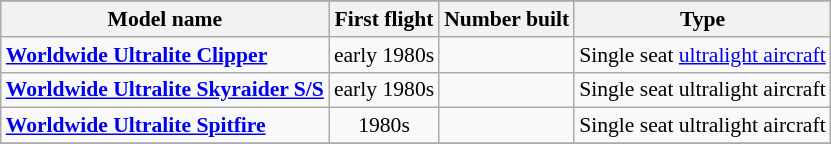<table class="wikitable" align=center style="font-size:90%;">
<tr>
</tr>
<tr style="background:#efefef;">
<th>Model name</th>
<th>First flight</th>
<th>Number built</th>
<th>Type</th>
</tr>
<tr>
<td align=left><strong><a href='#'>Worldwide Ultralite Clipper</a></strong></td>
<td align=center>early 1980s</td>
<td align=center></td>
<td align=left>Single seat <a href='#'>ultralight aircraft</a></td>
</tr>
<tr>
<td align=left><strong><a href='#'>Worldwide Ultralite Skyraider S/S</a></strong></td>
<td align=center>early 1980s</td>
<td align=center></td>
<td align=left>Single seat ultralight aircraft</td>
</tr>
<tr>
<td align=left><strong><a href='#'>Worldwide Ultralite Spitfire</a></strong></td>
<td align=center>1980s</td>
<td align=center></td>
<td align=left>Single seat ultralight aircraft</td>
</tr>
<tr>
</tr>
</table>
